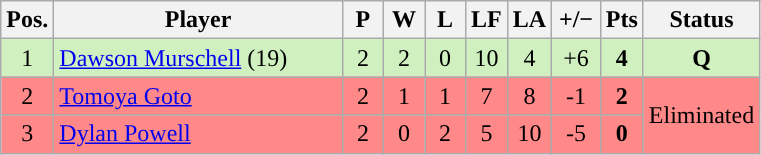<table class="wikitable" style="text-align:center; margin: 1em auto 1em auto, align:left">
<tr>
<th width=20>Pos.</th>
<th width=185>Player</th>
<th width=20>P</th>
<th width=20>W</th>
<th width=20>L</th>
<th width=20>LF</th>
<th width=20>LA</th>
<th width=25>+/−</th>
<th width=20>Pts</th>
<th width=70>Status</th>
</tr>
<tr style="background:#D0F0C0;">
<td>1</td>
<td align=left> <a href='#'>Dawson Murschell</a> (19)</td>
<td>2</td>
<td>2</td>
<td>0</td>
<td>10</td>
<td>4</td>
<td>+6</td>
<td><strong>4</strong></td>
<td rowspan=1><strong>Q</strong></td>
</tr>
<tr style="background:#FF8888;">
<td>2</td>
<td align=left> <a href='#'>Tomoya Goto</a></td>
<td>2</td>
<td>1</td>
<td>1</td>
<td>7</td>
<td>8</td>
<td>-1</td>
<td><strong>2</strong></td>
<td rowspan=2>Eliminated</td>
</tr>
<tr style="background:#FF8888;">
<td>3</td>
<td align=left> <a href='#'>Dylan Powell</a></td>
<td>2</td>
<td>0</td>
<td>2</td>
<td>5</td>
<td>10</td>
<td>-5</td>
<td><strong>0</strong></td>
</tr>
</table>
